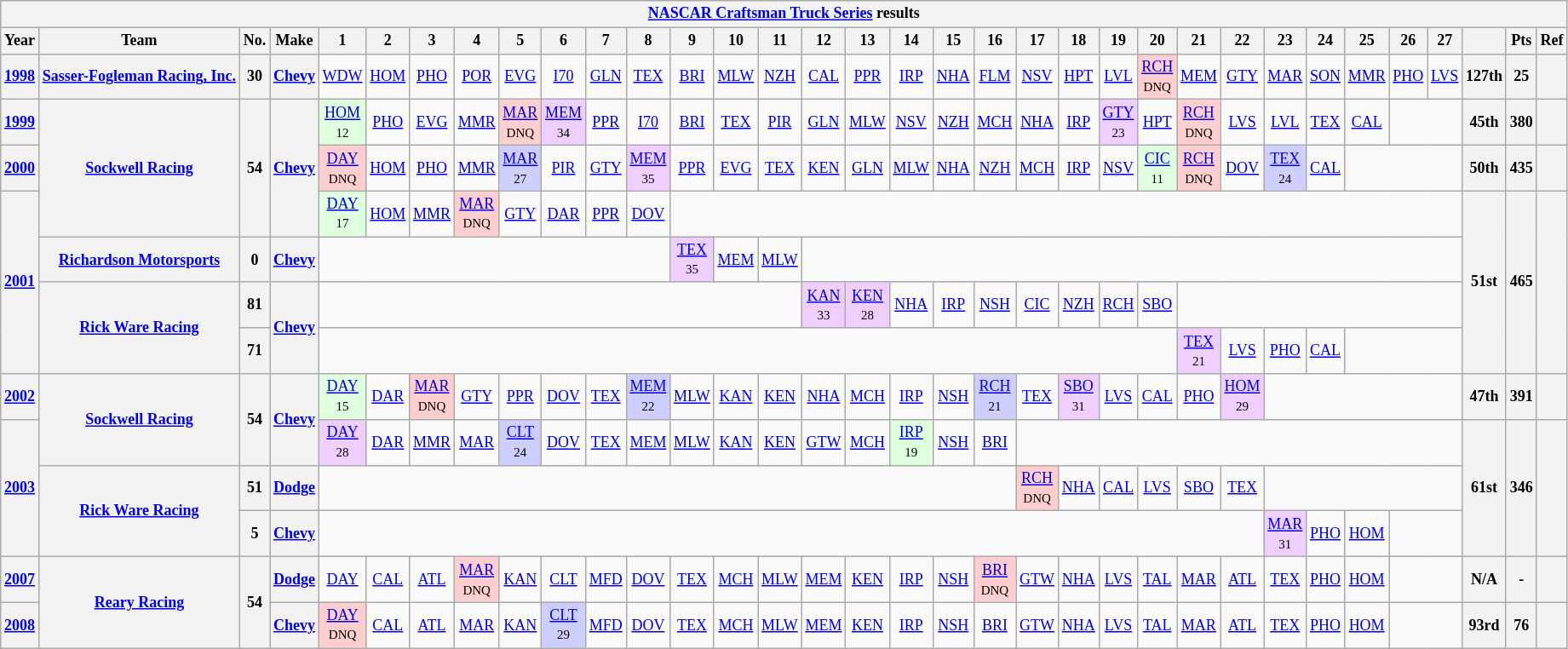<table class="wikitable" style="text-align:center; font-size:75%">
<tr>
<th colspan=34><a href='#'>NASCAR Craftsman Truck Series</a> results</th>
</tr>
<tr>
<th>Year</th>
<th>Team</th>
<th>No.</th>
<th>Make</th>
<th>1</th>
<th>2</th>
<th>3</th>
<th>4</th>
<th>5</th>
<th>6</th>
<th>7</th>
<th>8</th>
<th>9</th>
<th>10</th>
<th>11</th>
<th>12</th>
<th>13</th>
<th>14</th>
<th>15</th>
<th>16</th>
<th>17</th>
<th>18</th>
<th>19</th>
<th>20</th>
<th>21</th>
<th>22</th>
<th>23</th>
<th>24</th>
<th>25</th>
<th>26</th>
<th>27</th>
<th></th>
<th>Pts</th>
<th>Ref</th>
</tr>
<tr>
<th><a href='#'>1998</a></th>
<th><a href='#'>Sasser-Fogleman Racing, Inc.</a></th>
<th>30</th>
<th><a href='#'>Chevy</a></th>
<td><a href='#'>WDW</a></td>
<td><a href='#'>HOM</a></td>
<td><a href='#'>PHO</a></td>
<td><a href='#'>POR</a></td>
<td><a href='#'>EVG</a></td>
<td><a href='#'>I70</a></td>
<td><a href='#'>GLN</a></td>
<td><a href='#'>TEX</a></td>
<td><a href='#'>BRI</a></td>
<td><a href='#'>MLW</a></td>
<td><a href='#'>NZH</a></td>
<td><a href='#'>CAL</a></td>
<td><a href='#'>PPR</a></td>
<td><a href='#'>IRP</a></td>
<td><a href='#'>NHA</a></td>
<td><a href='#'>FLM</a></td>
<td><a href='#'>NSV</a></td>
<td><a href='#'>HPT</a></td>
<td><a href='#'>LVL</a></td>
<td style="background:#FFCFCF;"><a href='#'>RCH</a><br><small>DNQ</small></td>
<td><a href='#'>MEM</a></td>
<td><a href='#'>GTY</a></td>
<td><a href='#'>MAR</a></td>
<td><a href='#'>SON</a></td>
<td><a href='#'>MMR</a></td>
<td><a href='#'>PHO</a></td>
<td><a href='#'>LVS</a></td>
<th>127th</th>
<th>25</th>
<th></th>
</tr>
<tr>
<th><a href='#'>1999</a></th>
<th rowspan=3><a href='#'>Sockwell Racing</a></th>
<th rowspan=3>54</th>
<th rowspan=3><a href='#'>Chevy</a></th>
<td style="background:#DFFFDF;"><a href='#'>HOM</a><br><small>12</small></td>
<td><a href='#'>PHO</a></td>
<td><a href='#'>EVG</a></td>
<td><a href='#'>MMR</a></td>
<td style="background:#FFCFCF;"><a href='#'>MAR</a><br><small>DNQ</small></td>
<td style="background:#EFCFFF;"><a href='#'>MEM</a><br><small>34</small></td>
<td><a href='#'>PPR</a></td>
<td><a href='#'>I70</a></td>
<td><a href='#'>BRI</a></td>
<td><a href='#'>TEX</a></td>
<td><a href='#'>PIR</a></td>
<td><a href='#'>GLN</a></td>
<td><a href='#'>MLW</a></td>
<td><a href='#'>NSV</a></td>
<td><a href='#'>NZH</a></td>
<td><a href='#'>MCH</a></td>
<td><a href='#'>NHA</a></td>
<td><a href='#'>IRP</a></td>
<td style="background:#EFCFFF;"><a href='#'>GTY</a><br><small>23</small></td>
<td><a href='#'>HPT</a></td>
<td style="background:#FFCFCF;"><a href='#'>RCH</a><br><small>DNQ</small></td>
<td><a href='#'>LVS</a></td>
<td><a href='#'>LVL</a></td>
<td><a href='#'>TEX</a></td>
<td><a href='#'>CAL</a></td>
<td colspan=2></td>
<th>45th</th>
<th>380</th>
<th></th>
</tr>
<tr>
<th><a href='#'>2000</a></th>
<td style="background:#FFCFCF;"><a href='#'>DAY</a><br><small>DNQ</small></td>
<td><a href='#'>HOM</a></td>
<td><a href='#'>PHO</a></td>
<td><a href='#'>MMR</a></td>
<td style="background:#CFCFFF;"><a href='#'>MAR</a><br><small>27</small></td>
<td><a href='#'>PIR</a></td>
<td><a href='#'>GTY</a></td>
<td style="background:#EFCFFF;"><a href='#'>MEM</a><br><small>35</small></td>
<td><a href='#'>PPR</a></td>
<td><a href='#'>EVG</a></td>
<td><a href='#'>TEX</a></td>
<td><a href='#'>KEN</a></td>
<td><a href='#'>GLN</a></td>
<td><a href='#'>MLW</a></td>
<td><a href='#'>NHA</a></td>
<td><a href='#'>NZH</a></td>
<td><a href='#'>MCH</a></td>
<td><a href='#'>IRP</a></td>
<td><a href='#'>NSV</a></td>
<td style="background:#DFFFDF;"><a href='#'>CIC</a><br><small>11</small></td>
<td style="background:#FFCFCF;"><a href='#'>RCH</a><br><small>DNQ</small></td>
<td><a href='#'>DOV</a></td>
<td style="background:#CFCFFF;"><a href='#'>TEX</a><br><small>24</small></td>
<td><a href='#'>CAL</a></td>
<td colspan=3></td>
<th>50th</th>
<th>435</th>
<th></th>
</tr>
<tr>
<th rowspan=4><a href='#'>2001</a></th>
<td style="background:#DFFFDF;"><a href='#'>DAY</a><br><small>17</small></td>
<td><a href='#'>HOM</a></td>
<td><a href='#'>MMR</a></td>
<td style="background:#FFCFCF;"><a href='#'>MAR</a><br><small>DNQ</small></td>
<td><a href='#'>GTY</a></td>
<td><a href='#'>DAR</a></td>
<td><a href='#'>PPR</a></td>
<td><a href='#'>DOV</a></td>
<td colspan=19></td>
<th rowspan=4>51st</th>
<th rowspan=4>465</th>
<th rowspan=4></th>
</tr>
<tr>
<th><a href='#'>Richardson Motorsports</a></th>
<th>0</th>
<th><a href='#'>Chevy</a></th>
<td colspan=8></td>
<td style="background:#EFCFFF;"><a href='#'>TEX</a><br><small>35</small></td>
<td><a href='#'>MEM</a></td>
<td><a href='#'>MLW</a></td>
<td colspan=16></td>
</tr>
<tr>
<th rowspan=2><a href='#'>Rick Ware Racing</a></th>
<th>81</th>
<th rowspan=2><a href='#'>Chevy</a></th>
<td colspan=11></td>
<td style="background:#EFCFFF;"><a href='#'>KAN</a><br><small>33</small></td>
<td style="background:#EFCFFF;"><a href='#'>KEN</a><br><small>28</small></td>
<td><a href='#'>NHA</a></td>
<td><a href='#'>IRP</a></td>
<td><a href='#'>NSH</a></td>
<td><a href='#'>CIC</a></td>
<td><a href='#'>NZH</a></td>
<td><a href='#'>RCH</a></td>
<td><a href='#'>SBO</a></td>
<td colspan=7></td>
</tr>
<tr>
<th>71</th>
<td colspan=20></td>
<td style="background:#EFCFFF;"><a href='#'>TEX</a><br><small>21</small></td>
<td><a href='#'>LVS</a></td>
<td><a href='#'>PHO</a></td>
<td><a href='#'>CAL</a></td>
<td colspan=3></td>
</tr>
<tr>
<th><a href='#'>2002</a></th>
<th rowspan=2><a href='#'>Sockwell Racing</a></th>
<th rowspan=2>54</th>
<th rowspan=2><a href='#'>Chevy</a></th>
<td style="background:#DFFFDF;"><a href='#'>DAY</a><br><small>15</small></td>
<td><a href='#'>DAR</a></td>
<td style="background:#FFCFCF;"><a href='#'>MAR</a><br><small>DNQ</small></td>
<td><a href='#'>GTY</a></td>
<td><a href='#'>PPR</a></td>
<td><a href='#'>DOV</a></td>
<td><a href='#'>TEX</a></td>
<td style="background:#CFCFFF;"><a href='#'>MEM</a><br><small>22</small></td>
<td><a href='#'>MLW</a></td>
<td><a href='#'>KAN</a></td>
<td><a href='#'>KEN</a></td>
<td><a href='#'>NHA</a></td>
<td><a href='#'>MCH</a></td>
<td><a href='#'>IRP</a></td>
<td><a href='#'>NSH</a></td>
<td style="background:#CFCFFF;"><a href='#'>RCH</a><br><small>21</small></td>
<td><a href='#'>TEX</a></td>
<td style="background:#EFCFFF;"><a href='#'>SBO</a><br><small>31</small></td>
<td><a href='#'>LVS</a></td>
<td><a href='#'>CAL</a></td>
<td><a href='#'>PHO</a></td>
<td style="background:#EFCFFF;"><a href='#'>HOM</a><br><small>29</small></td>
<td colspan=5></td>
<th>47th</th>
<th>391</th>
<th></th>
</tr>
<tr>
<th rowspan=3><a href='#'>2003</a></th>
<td style="background:#EFCFFF;"><a href='#'>DAY</a><br><small>28</small></td>
<td><a href='#'>DAR</a></td>
<td><a href='#'>MMR</a></td>
<td><a href='#'>MAR</a></td>
<td style="background:#CFCFFF;"><a href='#'>CLT</a><br><small>24</small></td>
<td><a href='#'>DOV</a></td>
<td><a href='#'>TEX</a></td>
<td><a href='#'>MEM</a></td>
<td><a href='#'>MLW</a></td>
<td><a href='#'>KAN</a></td>
<td><a href='#'>KEN</a></td>
<td><a href='#'>GTW</a></td>
<td><a href='#'>MCH</a></td>
<td style="background:#DFFFDF;"><a href='#'>IRP</a><br><small>19</small></td>
<td><a href='#'>NSH</a></td>
<td><a href='#'>BRI</a></td>
<td colspan=11></td>
<th rowspan=3>61st</th>
<th rowspan=3>346</th>
<th rowspan=3></th>
</tr>
<tr>
<th rowspan=2><a href='#'>Rick Ware Racing</a></th>
<th>51</th>
<th><a href='#'>Dodge</a></th>
<td colspan=16></td>
<td style="background:#FFCFCF;"><a href='#'>RCH</a><br><small>DNQ</small></td>
<td><a href='#'>NHA</a></td>
<td><a href='#'>CAL</a></td>
<td><a href='#'>LVS</a></td>
<td><a href='#'>SBO</a></td>
<td><a href='#'>TEX</a></td>
<td colspan=5></td>
</tr>
<tr>
<th>5</th>
<th><a href='#'>Chevy</a></th>
<td colspan=22></td>
<td style="background:#EFCFFF;"><a href='#'>MAR</a><br><small>31</small></td>
<td><a href='#'>PHO</a></td>
<td><a href='#'>HOM</a></td>
<td colspan=2></td>
</tr>
<tr>
<th><a href='#'>2007</a></th>
<th rowspan=2><a href='#'>Reary Racing</a></th>
<th rowspan=2>54</th>
<th><a href='#'>Dodge</a></th>
<td><a href='#'>DAY</a></td>
<td><a href='#'>CAL</a></td>
<td><a href='#'>ATL</a></td>
<td style="background:#FFCFCF;"><a href='#'>MAR</a><br><small>DNQ</small></td>
<td><a href='#'>KAN</a></td>
<td><a href='#'>CLT</a></td>
<td><a href='#'>MFD</a></td>
<td><a href='#'>DOV</a></td>
<td><a href='#'>TEX</a></td>
<td><a href='#'>MCH</a></td>
<td><a href='#'>MLW</a></td>
<td><a href='#'>MEM</a></td>
<td><a href='#'>KEN</a></td>
<td><a href='#'>IRP</a></td>
<td><a href='#'>NSH</a></td>
<td style="background:#FFCFCF;"><a href='#'>BRI</a><br><small>DNQ</small></td>
<td><a href='#'>GTW</a></td>
<td><a href='#'>NHA</a></td>
<td><a href='#'>LVS</a></td>
<td><a href='#'>TAL</a></td>
<td><a href='#'>MAR</a></td>
<td><a href='#'>ATL</a></td>
<td><a href='#'>TEX</a></td>
<td><a href='#'>PHO</a></td>
<td><a href='#'>HOM</a></td>
<td colspan=2></td>
<th>N/A</th>
<th>-</th>
<th></th>
</tr>
<tr>
<th><a href='#'>2008</a></th>
<th><a href='#'>Chevy</a></th>
<td style="background:#FFCFCF;"><a href='#'>DAY</a><br><small>DNQ</small></td>
<td><a href='#'>CAL</a></td>
<td><a href='#'>ATL</a></td>
<td><a href='#'>MAR</a></td>
<td><a href='#'>KAN</a></td>
<td style="background:#CFCFFF;"><a href='#'>CLT</a><br><small>29</small></td>
<td><a href='#'>MFD</a></td>
<td><a href='#'>DOV</a></td>
<td><a href='#'>TEX</a></td>
<td><a href='#'>MCH</a></td>
<td><a href='#'>MLW</a></td>
<td><a href='#'>MEM</a></td>
<td><a href='#'>KEN</a></td>
<td><a href='#'>IRP</a></td>
<td><a href='#'>NSH</a></td>
<td><a href='#'>BRI</a></td>
<td><a href='#'>GTW</a></td>
<td><a href='#'>NHA</a></td>
<td><a href='#'>LVS</a></td>
<td><a href='#'>TAL</a></td>
<td><a href='#'>MAR</a></td>
<td><a href='#'>ATL</a></td>
<td><a href='#'>TEX</a></td>
<td><a href='#'>PHO</a></td>
<td><a href='#'>HOM</a></td>
<td colspan=2></td>
<th>93rd</th>
<th>76</th>
<th></th>
</tr>
</table>
